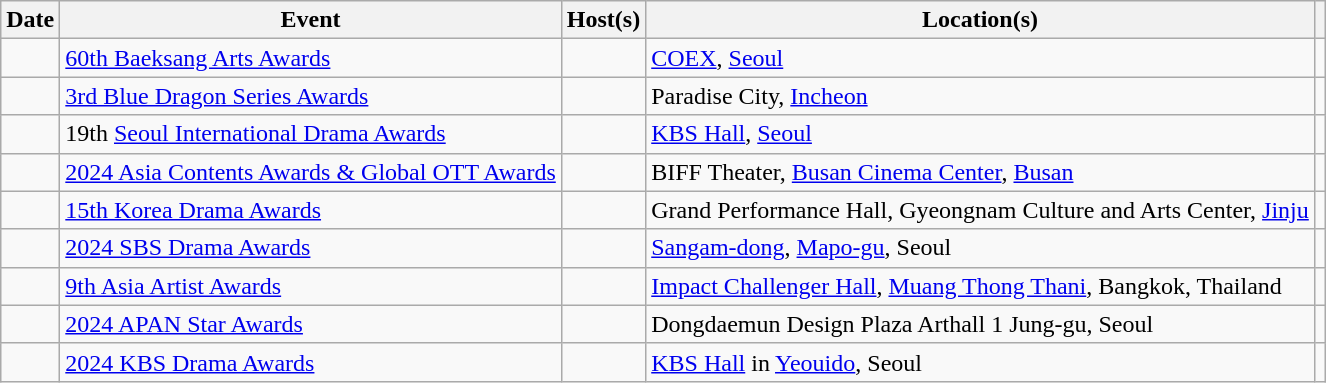<table class="wikitable sortable">
<tr>
<th scope="col">Date</th>
<th scope="col">Event</th>
<th scope="col">Host(s)</th>
<th scope="col">Location(s)</th>
<th scope="col" class="unsortable"></th>
</tr>
<tr>
<td></td>
<td><a href='#'>60th Baeksang Arts Awards</a></td>
<td></td>
<td><a href='#'>COEX</a>, <a href='#'>Seoul</a></td>
<td style="text-align:center"></td>
</tr>
<tr>
<td></td>
<td><a href='#'>3rd Blue Dragon Series Awards</a></td>
<td></td>
<td>Paradise City, <a href='#'>Incheon</a></td>
<td style="text-align:center"></td>
</tr>
<tr>
<td></td>
<td>19th <a href='#'>Seoul International Drama Awards</a></td>
<td></td>
<td><a href='#'>KBS Hall</a>, <a href='#'>Seoul</a></td>
<td style="text-align:center"></td>
</tr>
<tr>
<td></td>
<td><a href='#'>2024 Asia Contents Awards & Global OTT Awards</a></td>
<td></td>
<td>BIFF Theater, <a href='#'>Busan Cinema Center</a>, <a href='#'>Busan</a></td>
<td style="text-align: center"></td>
</tr>
<tr>
<td></td>
<td><a href='#'>15th Korea Drama Awards</a></td>
<td></td>
<td>Grand Performance Hall, Gyeongnam Culture and Arts Center, <a href='#'>Jinju</a></td>
<td style="text-align:center"></td>
</tr>
<tr>
<td></td>
<td><a href='#'>2024 SBS Drama Awards</a></td>
<td></td>
<td><a href='#'>Sangam-dong</a>, <a href='#'>Mapo-gu</a>, Seoul</td>
<td style="text-align:center"></td>
</tr>
<tr>
<td></td>
<td><a href='#'>9th Asia Artist Awards</a></td>
<td></td>
<td><a href='#'>Impact Challenger Hall</a>, <a href='#'>Muang Thong Thani</a>, Bangkok, Thailand</td>
<td style="text-align:center"></td>
</tr>
<tr>
<td></td>
<td><a href='#'>2024 APAN Star Awards</a></td>
<td></td>
<td>Dongdaemun Design Plaza Arthall 1 Jung-gu, Seoul</td>
<td style="text-align:center"></td>
</tr>
<tr>
<td></td>
<td><a href='#'>2024 KBS Drama Awards</a></td>
<td></td>
<td><a href='#'>KBS Hall</a> in <a href='#'>Yeouido</a>, Seoul</td>
<td style="text-align:center"></td>
</tr>
</table>
